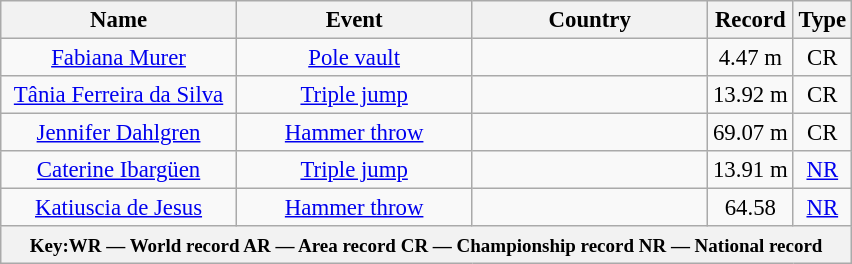<table class="wikitable" style="text-align: center; font-size:95%">
<tr>
<th width="150">Name</th>
<th width="150">Event</th>
<th width="150">Country</th>
<th width="50">Record</th>
<th width="25">Type</th>
</tr>
<tr>
<td><a href='#'>Fabiana Murer</a></td>
<td><a href='#'>Pole vault</a></td>
<td></td>
<td>4.47 m</td>
<td>CR</td>
</tr>
<tr>
<td><a href='#'>Tânia Ferreira da Silva</a></td>
<td><a href='#'>Triple jump</a></td>
<td></td>
<td>13.92 m</td>
<td>CR</td>
</tr>
<tr>
<td><a href='#'>Jennifer Dahlgren</a></td>
<td><a href='#'>Hammer throw</a></td>
<td></td>
<td>69.07 m</td>
<td>CR</td>
</tr>
<tr>
<td><a href='#'>Caterine Ibargüen</a></td>
<td><a href='#'>Triple jump</a></td>
<td></td>
<td>13.91 m</td>
<td><a href='#'>NR</a></td>
</tr>
<tr>
<td><a href='#'>Katiuscia de Jesus</a></td>
<td><a href='#'>Hammer throw</a></td>
<td></td>
<td>64.58</td>
<td><a href='#'>NR</a></td>
</tr>
<tr>
<th colspan=5><small>Key:WR — World record  AR — Area record  CR — Championship record  NR — National record</small></th>
</tr>
</table>
